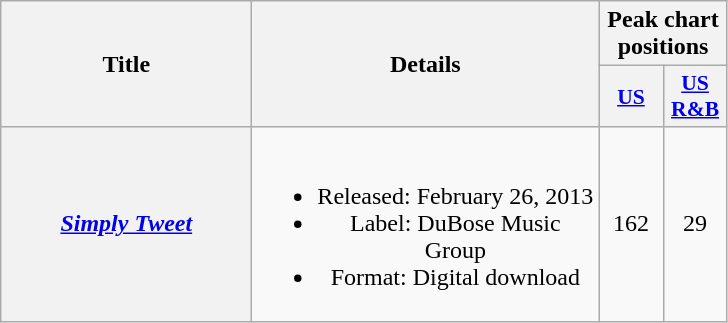<table class="wikitable plainrowheaders" style="text-align:center">
<tr>
<th scope="col" rowspan="2" style="width:10em;">Title</th>
<th scope="col" rowspan="2" style="width:14em;">Details</th>
<th scope="col" colspan="3">Peak chart positions</th>
</tr>
<tr>
<th scope="col" style="width:2.5em;font-size:90%;"><a href='#'>US</a><br></th>
<th scope="col" style="width:2.5em;font-size:90%;"><a href='#'>US<br>R&B</a><br></th>
</tr>
<tr>
<th scope="row"><em><a href='#'>Simply Tweet</a></em></th>
<td><br><ul><li>Released: February 26, 2013</li><li>Label: DuBose Music Group</li><li>Format: Digital download</li></ul></td>
<td>162</td>
<td>29</td>
</tr>
</table>
